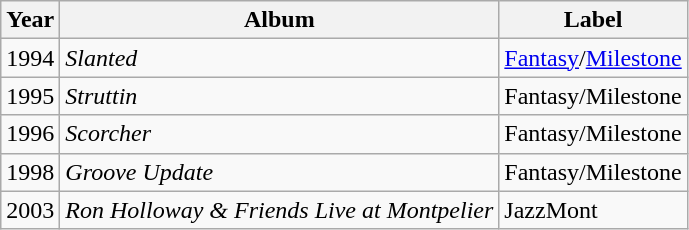<table class="wikitable">
<tr>
<th>Year</th>
<th>Album</th>
<th>Label</th>
</tr>
<tr>
<td>1994</td>
<td><em>Slanted</em></td>
<td><a href='#'>Fantasy</a>/<a href='#'>Milestone</a></td>
</tr>
<tr>
<td>1995</td>
<td><em>Struttin</em></td>
<td>Fantasy/Milestone</td>
</tr>
<tr>
<td>1996</td>
<td><em>Scorcher</em></td>
<td>Fantasy/Milestone</td>
</tr>
<tr>
<td>1998</td>
<td><em>Groove Update</em></td>
<td>Fantasy/Milestone</td>
</tr>
<tr>
<td>2003</td>
<td><em>Ron Holloway & Friends Live at Montpelier</em></td>
<td>JazzMont</td>
</tr>
</table>
